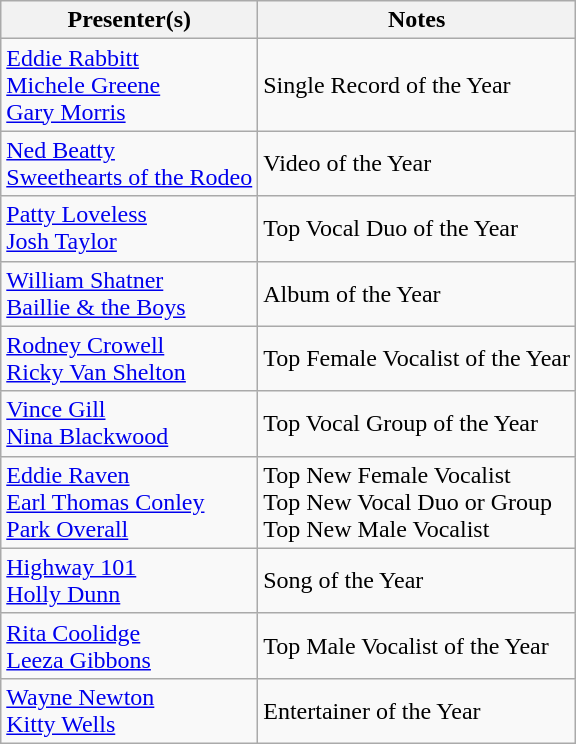<table class="wikitable">
<tr>
<th>Presenter(s)</th>
<th>Notes</th>
</tr>
<tr>
<td><a href='#'>Eddie Rabbitt</a><br><a href='#'>Michele Greene</a><br><a href='#'>Gary Morris</a></td>
<td>Single Record of the Year</td>
</tr>
<tr>
<td><a href='#'>Ned Beatty</a><br><a href='#'>Sweethearts of the Rodeo</a></td>
<td>Video of the Year</td>
</tr>
<tr>
<td><a href='#'>Patty Loveless</a><br><a href='#'>Josh Taylor</a></td>
<td>Top Vocal Duo of the Year</td>
</tr>
<tr>
<td><a href='#'>William Shatner</a><br><a href='#'>Baillie & the Boys</a></td>
<td>Album of the Year</td>
</tr>
<tr>
<td><a href='#'>Rodney Crowell</a><br><a href='#'>Ricky Van Shelton</a></td>
<td>Top Female Vocalist of the Year</td>
</tr>
<tr>
<td><a href='#'>Vince Gill</a><br><a href='#'>Nina Blackwood</a></td>
<td>Top Vocal Group of the Year</td>
</tr>
<tr>
<td><a href='#'>Eddie Raven</a><br><a href='#'>Earl Thomas Conley</a><br><a href='#'>Park Overall</a></td>
<td>Top New Female Vocalist<br>Top New Vocal Duo or Group<br>Top New Male Vocalist</td>
</tr>
<tr>
<td><a href='#'>Highway 101</a><br><a href='#'>Holly Dunn</a></td>
<td>Song of the Year</td>
</tr>
<tr>
<td><a href='#'>Rita Coolidge</a><br><a href='#'>Leeza Gibbons</a></td>
<td>Top Male Vocalist of the Year</td>
</tr>
<tr>
<td><a href='#'>Wayne Newton</a><br><a href='#'>Kitty Wells</a></td>
<td>Entertainer of the Year</td>
</tr>
</table>
